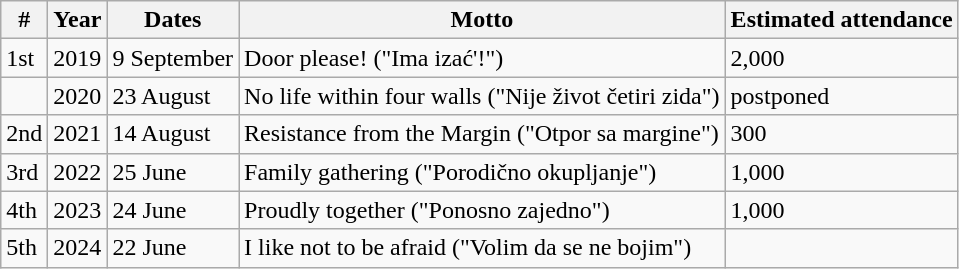<table class="wikitable">
<tr>
<th>#</th>
<th>Year</th>
<th>Dates</th>
<th>Motto</th>
<th>Estimated attendance</th>
</tr>
<tr>
<td>1st</td>
<td>2019</td>
<td>9 September</td>
<td>Door please! ("Ima izać'!")</td>
<td>2,000</td>
</tr>
<tr>
<td></td>
<td>2020</td>
<td>23 August</td>
<td>No life within four walls ("Nije život četiri zida")</td>
<td>postponed</td>
</tr>
<tr>
<td>2nd</td>
<td>2021</td>
<td>14 August</td>
<td>Resistance from the Margin ("Otpor sa margine")</td>
<td>300</td>
</tr>
<tr>
<td>3rd</td>
<td>2022</td>
<td>25 June</td>
<td>Family gathering ("Porodično okupljanje")</td>
<td>1,000</td>
</tr>
<tr>
<td>4th</td>
<td>2023</td>
<td>24 June</td>
<td>Proudly together ("Ponosno zajedno")</td>
<td>1,000</td>
</tr>
<tr>
<td>5th</td>
<td>2024</td>
<td>22 June</td>
<td>I like not to be afraid ("Volim da se ne bojim")</td>
<td></td>
</tr>
</table>
